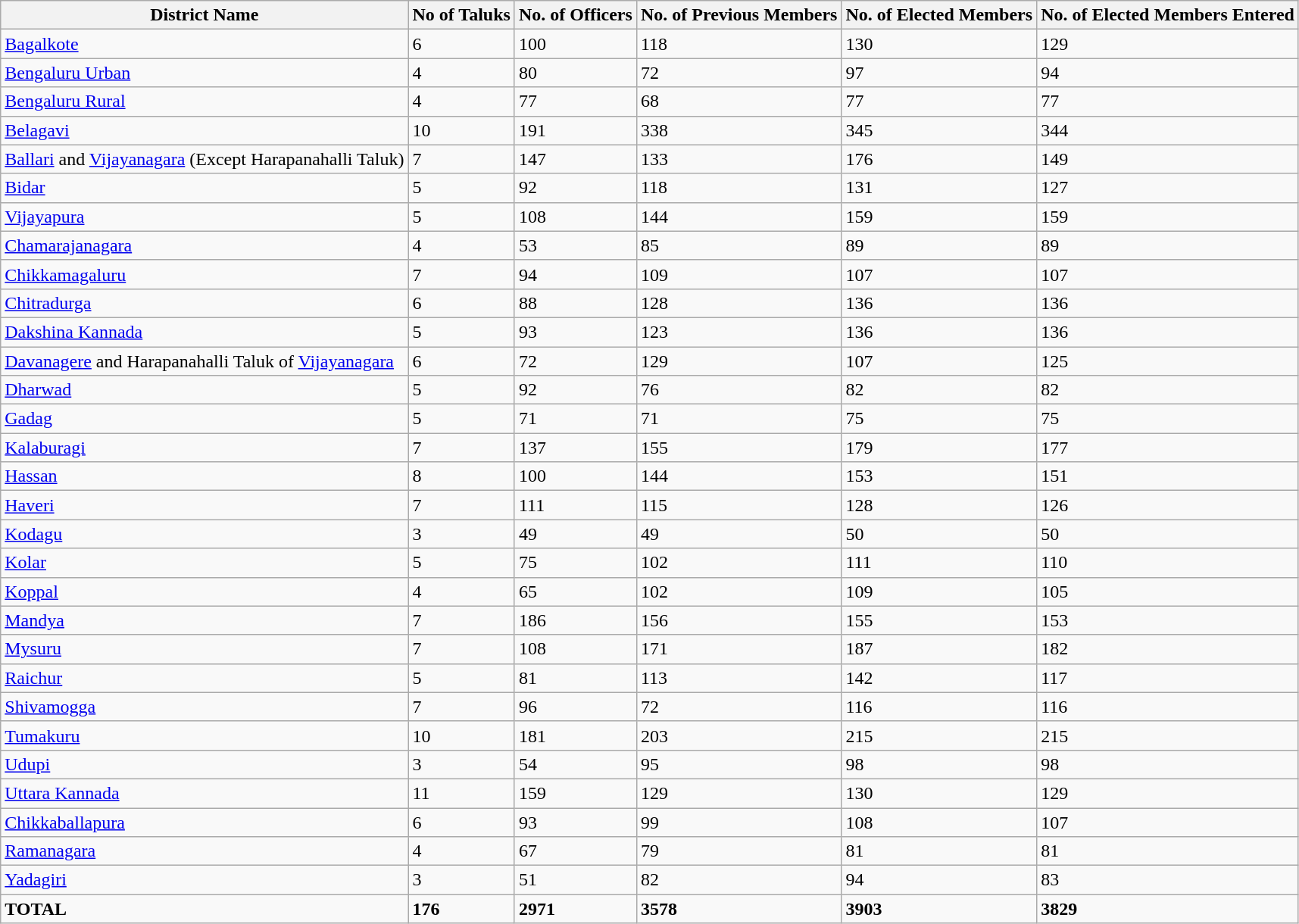<table class="wikitable sortable">
<tr>
<th>District  Name</th>
<th>No of Taluks</th>
<th>No. of Officers</th>
<th>No. of Previous Members</th>
<th>No. of Elected Members</th>
<th>No. of Elected Members Entered</th>
</tr>
<tr>
<td><a href='#'>Bagalkote</a></td>
<td>6</td>
<td>100</td>
<td>118</td>
<td>130</td>
<td>129</td>
</tr>
<tr>
<td><a href='#'>Bengaluru Urban</a></td>
<td>4</td>
<td>80</td>
<td>72</td>
<td>97</td>
<td>94</td>
</tr>
<tr>
<td><a href='#'>Bengaluru Rural</a></td>
<td>4</td>
<td>77</td>
<td>68</td>
<td>77</td>
<td>77</td>
</tr>
<tr>
<td><a href='#'>Belagavi</a></td>
<td>10</td>
<td>191</td>
<td>338</td>
<td>345</td>
<td>344</td>
</tr>
<tr>
<td><a href='#'>Ballari</a> and <a href='#'>Vijayanagara</a> (Except Harapanahalli Taluk)</td>
<td>7</td>
<td>147</td>
<td>133</td>
<td>176</td>
<td>149</td>
</tr>
<tr>
<td><a href='#'>Bidar</a></td>
<td>5</td>
<td>92</td>
<td>118</td>
<td>131</td>
<td>127</td>
</tr>
<tr>
<td><a href='#'>Vijayapura</a></td>
<td>5</td>
<td>108</td>
<td>144</td>
<td>159</td>
<td>159</td>
</tr>
<tr>
<td><a href='#'>Chamarajanagara</a></td>
<td>4</td>
<td>53</td>
<td>85</td>
<td>89</td>
<td>89</td>
</tr>
<tr>
<td><a href='#'>Chikkamagaluru</a></td>
<td>7</td>
<td>94</td>
<td>109</td>
<td>107</td>
<td>107</td>
</tr>
<tr>
<td><a href='#'>Chitradurga</a></td>
<td>6</td>
<td>88</td>
<td>128</td>
<td>136</td>
<td>136</td>
</tr>
<tr>
<td><a href='#'>Dakshina Kannada</a></td>
<td>5</td>
<td>93</td>
<td>123</td>
<td>136</td>
<td>136</td>
</tr>
<tr>
<td><a href='#'>Davanagere</a> and Harapanahalli Taluk of <a href='#'>Vijayanagara</a></td>
<td>6</td>
<td>72</td>
<td>129</td>
<td>107</td>
<td>125</td>
</tr>
<tr>
<td><a href='#'>Dharwad</a></td>
<td>5</td>
<td>92</td>
<td>76</td>
<td>82</td>
<td>82</td>
</tr>
<tr>
<td><a href='#'>Gadag</a></td>
<td>5</td>
<td>71</td>
<td>71</td>
<td>75</td>
<td>75</td>
</tr>
<tr>
<td><a href='#'>Kalaburagi</a></td>
<td>7</td>
<td>137</td>
<td>155</td>
<td>179</td>
<td>177</td>
</tr>
<tr>
<td><a href='#'>Hassan</a></td>
<td>8</td>
<td>100</td>
<td>144</td>
<td>153</td>
<td>151</td>
</tr>
<tr>
<td><a href='#'>Haveri</a></td>
<td>7</td>
<td>111</td>
<td>115</td>
<td>128</td>
<td>126</td>
</tr>
<tr>
<td><a href='#'>Kodagu</a></td>
<td>3</td>
<td>49</td>
<td>49</td>
<td>50</td>
<td>50</td>
</tr>
<tr>
<td><a href='#'>Kolar</a></td>
<td>5</td>
<td>75</td>
<td>102</td>
<td>111</td>
<td>110</td>
</tr>
<tr>
<td><a href='#'>Koppal</a></td>
<td>4</td>
<td>65</td>
<td>102</td>
<td>109</td>
<td>105</td>
</tr>
<tr>
<td><a href='#'>Mandya</a></td>
<td>7</td>
<td>186</td>
<td>156</td>
<td>155</td>
<td>153</td>
</tr>
<tr>
<td><a href='#'>Mysuru</a></td>
<td>7</td>
<td>108</td>
<td>171</td>
<td>187</td>
<td>182</td>
</tr>
<tr>
<td><a href='#'>Raichur</a></td>
<td>5</td>
<td>81</td>
<td>113</td>
<td>142</td>
<td>117</td>
</tr>
<tr>
<td><a href='#'>Shivamogga</a></td>
<td>7</td>
<td>96</td>
<td>72</td>
<td>116</td>
<td>116</td>
</tr>
<tr>
<td><a href='#'>Tumakuru</a></td>
<td>10</td>
<td>181</td>
<td>203</td>
<td>215</td>
<td>215</td>
</tr>
<tr>
<td><a href='#'>Udupi</a></td>
<td>3</td>
<td>54</td>
<td>95</td>
<td>98</td>
<td>98</td>
</tr>
<tr>
<td><a href='#'>Uttara Kannada</a></td>
<td>11</td>
<td>159</td>
<td>129</td>
<td>130</td>
<td>129</td>
</tr>
<tr>
<td><a href='#'>Chikkaballapura</a></td>
<td>6</td>
<td>93</td>
<td>99</td>
<td>108</td>
<td>107</td>
</tr>
<tr>
<td><a href='#'>Ramanagara</a></td>
<td>4</td>
<td>67</td>
<td>79</td>
<td>81</td>
<td>81</td>
</tr>
<tr>
<td><a href='#'>Yadagiri</a></td>
<td>3</td>
<td>51</td>
<td>82</td>
<td>94</td>
<td>83</td>
</tr>
<tr>
<td><strong>TOTAL</strong></td>
<td><strong>176</strong></td>
<td><strong>2971</strong></td>
<td><strong>3578</strong></td>
<td><strong>3903</strong></td>
<td><strong>3829</strong></td>
</tr>
</table>
